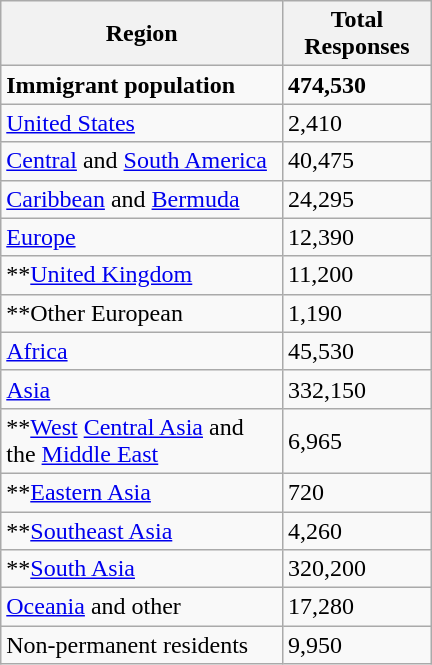<table class="wikitable" style="width: 18em; float: right;">
<tr>
<th>Region</th>
<th>Total Responses</th>
</tr>
<tr>
<td><strong>Immigrant population</strong></td>
<td><strong>474,530</strong></td>
</tr>
<tr>
<td><a href='#'>United States</a></td>
<td>2,410</td>
</tr>
<tr>
<td><a href='#'>Central</a> and <a href='#'>South America</a></td>
<td>40,475</td>
</tr>
<tr>
<td><a href='#'>Caribbean</a> and <a href='#'>Bermuda</a></td>
<td>24,295</td>
</tr>
<tr>
<td><a href='#'>Europe</a></td>
<td>12,390</td>
</tr>
<tr>
<td>**<a href='#'>United Kingdom</a></td>
<td>11,200</td>
</tr>
<tr>
<td>**Other European</td>
<td>1,190</td>
</tr>
<tr>
<td><a href='#'>Africa</a></td>
<td>45,530</td>
</tr>
<tr>
<td><a href='#'>Asia</a></td>
<td>332,150</td>
</tr>
<tr>
<td>**<a href='#'>West</a> <a href='#'>Central Asia</a> and the <a href='#'>Middle East</a></td>
<td>6,965</td>
</tr>
<tr>
<td>**<a href='#'>Eastern Asia</a></td>
<td>720</td>
</tr>
<tr>
<td>**<a href='#'>Southeast Asia</a></td>
<td>4,260</td>
</tr>
<tr>
<td>**<a href='#'>South Asia</a></td>
<td>320,200</td>
</tr>
<tr>
<td><a href='#'>Oceania</a> and other</td>
<td>17,280</td>
</tr>
<tr>
<td>Non-permanent residents</td>
<td>9,950</td>
</tr>
</table>
